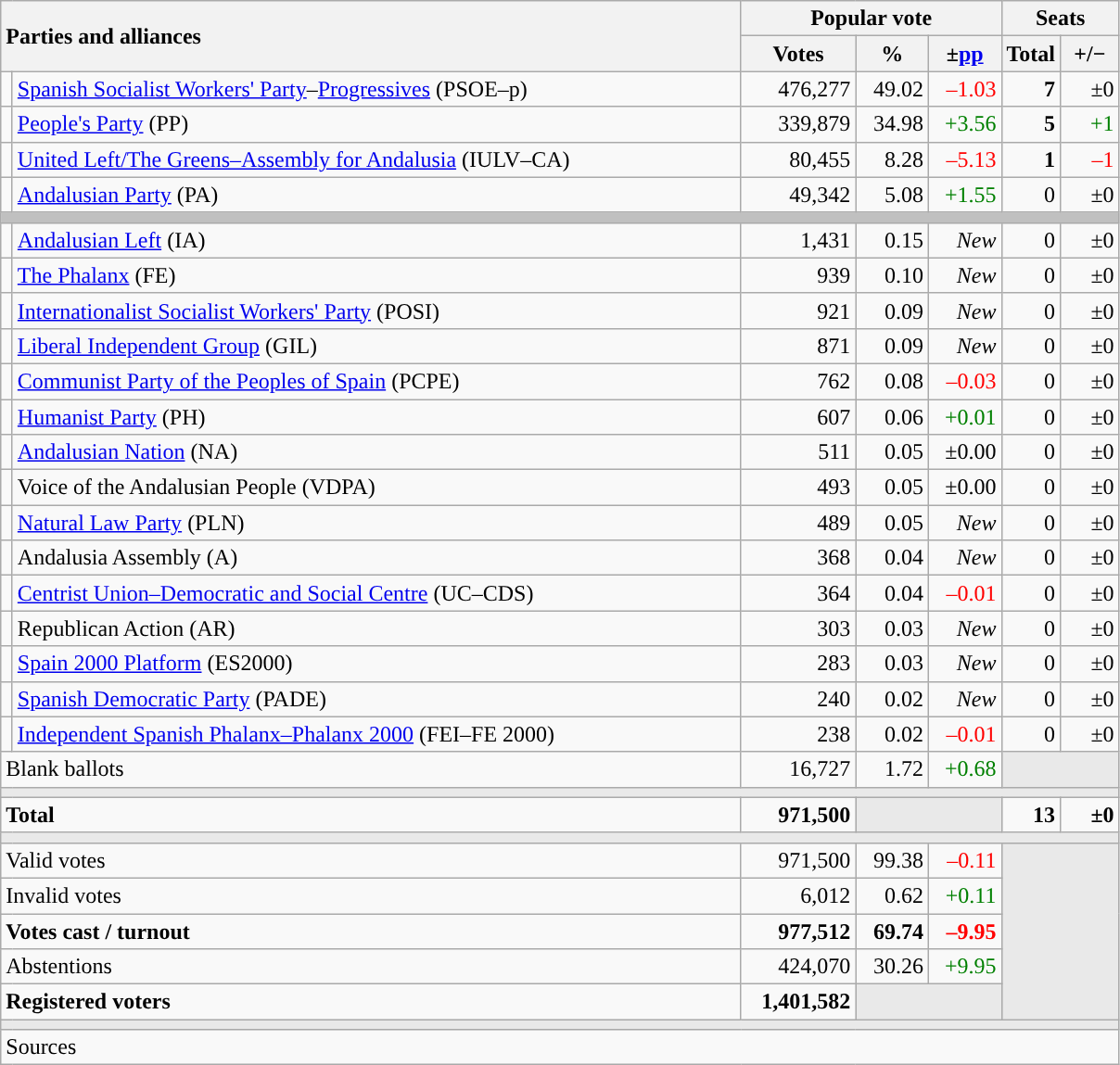<table class="wikitable" style="text-align:right;">
<tr>
<th style="text-align:left;" rowspan="2" colspan="2" width="525">Parties and alliances</th>
<th colspan="3">Popular vote</th>
<th colspan="2">Seats</th>
</tr>
<tr>
<th width="75">Votes</th>
<th width="45">%</th>
<th width="45">±<a href='#'>pp</a></th>
<th width="35">Total</th>
<th width="35">+/−</th>
</tr>
<tr>
<td width="1" style="color:inherit;background:"></td>
<td align="left"><a href='#'>Spanish Socialist Workers' Party</a>–<a href='#'>Progressives</a> (PSOE–p)</td>
<td>476,277</td>
<td>49.02</td>
<td style="color:red;">–1.03</td>
<td><strong>7</strong></td>
<td>±0</td>
</tr>
<tr>
<td style="color:inherit;background:"></td>
<td align="left"><a href='#'>People's Party</a> (PP)</td>
<td>339,879</td>
<td>34.98</td>
<td style="color:green;">+3.56</td>
<td><strong>5</strong></td>
<td style="color:green;">+1</td>
</tr>
<tr>
<td style="color:inherit;background:"></td>
<td align="left"><a href='#'>United Left/The Greens–Assembly for Andalusia</a> (IULV–CA)</td>
<td>80,455</td>
<td>8.28</td>
<td style="color:red;">–5.13</td>
<td><strong>1</strong></td>
<td style="color:red;">–1</td>
</tr>
<tr>
<td style="color:inherit;background:"></td>
<td align="left"><a href='#'>Andalusian Party</a> (PA)</td>
<td>49,342</td>
<td>5.08</td>
<td style="color:green;">+1.55</td>
<td>0</td>
<td>±0</td>
</tr>
<tr>
<td colspan="7" bgcolor="#C0C0C0"></td>
</tr>
<tr>
<td style="color:inherit;background:"></td>
<td align="left"><a href='#'>Andalusian Left</a> (IA)</td>
<td>1,431</td>
<td>0.15</td>
<td><em>New</em></td>
<td>0</td>
<td>±0</td>
</tr>
<tr>
<td style="color:inherit;background:"></td>
<td align="left"><a href='#'>The Phalanx</a> (FE)</td>
<td>939</td>
<td>0.10</td>
<td><em>New</em></td>
<td>0</td>
<td>±0</td>
</tr>
<tr>
<td style="color:inherit;background:"></td>
<td align="left"><a href='#'>Internationalist Socialist Workers' Party</a> (POSI)</td>
<td>921</td>
<td>0.09</td>
<td><em>New</em></td>
<td>0</td>
<td>±0</td>
</tr>
<tr>
<td style="color:inherit;background:"></td>
<td align="left"><a href='#'>Liberal Independent Group</a> (GIL)</td>
<td>871</td>
<td>0.09</td>
<td><em>New</em></td>
<td>0</td>
<td>±0</td>
</tr>
<tr>
<td style="color:inherit;background:"></td>
<td align="left"><a href='#'>Communist Party of the Peoples of Spain</a> (PCPE)</td>
<td>762</td>
<td>0.08</td>
<td style="color:red;">–0.03</td>
<td>0</td>
<td>±0</td>
</tr>
<tr>
<td style="color:inherit;background:"></td>
<td align="left"><a href='#'>Humanist Party</a> (PH)</td>
<td>607</td>
<td>0.06</td>
<td style="color:green;">+0.01</td>
<td>0</td>
<td>±0</td>
</tr>
<tr>
<td style="color:inherit;background:"></td>
<td align="left"><a href='#'>Andalusian Nation</a> (NA)</td>
<td>511</td>
<td>0.05</td>
<td>±0.00</td>
<td>0</td>
<td>±0</td>
</tr>
<tr>
<td style="color:inherit;background:"></td>
<td align="left">Voice of the Andalusian People (VDPA)</td>
<td>493</td>
<td>0.05</td>
<td>±0.00</td>
<td>0</td>
<td>±0</td>
</tr>
<tr>
<td style="color:inherit;background:"></td>
<td align="left"><a href='#'>Natural Law Party</a> (PLN)</td>
<td>489</td>
<td>0.05</td>
<td><em>New</em></td>
<td>0</td>
<td>±0</td>
</tr>
<tr>
<td style="color:inherit;background:"></td>
<td align="left">Andalusia Assembly (A)</td>
<td>368</td>
<td>0.04</td>
<td><em>New</em></td>
<td>0</td>
<td>±0</td>
</tr>
<tr>
<td style="color:inherit;background:"></td>
<td align="left"><a href='#'>Centrist Union–Democratic and Social Centre</a> (UC–CDS)</td>
<td>364</td>
<td>0.04</td>
<td style="color:red;">–0.01</td>
<td>0</td>
<td>±0</td>
</tr>
<tr>
<td style="color:inherit;background:"></td>
<td align="left">Republican Action (AR)</td>
<td>303</td>
<td>0.03</td>
<td><em>New</em></td>
<td>0</td>
<td>±0</td>
</tr>
<tr>
<td style="color:inherit;background:"></td>
<td align="left"><a href='#'>Spain 2000 Platform</a> (ES2000)</td>
<td>283</td>
<td>0.03</td>
<td><em>New</em></td>
<td>0</td>
<td>±0</td>
</tr>
<tr>
<td style="color:inherit;background:"></td>
<td align="left"><a href='#'>Spanish Democratic Party</a> (PADE)</td>
<td>240</td>
<td>0.02</td>
<td><em>New</em></td>
<td>0</td>
<td>±0</td>
</tr>
<tr>
<td style="color:inherit;background:"></td>
<td align="left"><a href='#'>Independent Spanish Phalanx–Phalanx 2000</a> (FEI–FE 2000)</td>
<td>238</td>
<td>0.02</td>
<td style="color:red;">–0.01</td>
<td>0</td>
<td>±0</td>
</tr>
<tr>
<td align="left" colspan="2">Blank ballots</td>
<td>16,727</td>
<td>1.72</td>
<td style="color:green;">+0.68</td>
<td bgcolor="#E9E9E9" colspan="2"></td>
</tr>
<tr>
<td colspan="7" bgcolor="#E9E9E9"></td>
</tr>
<tr style="font-weight:bold;">
<td align="left" colspan="2">Total</td>
<td>971,500</td>
<td bgcolor="#E9E9E9" colspan="2"></td>
<td>13</td>
<td>±0</td>
</tr>
<tr>
<td colspan="7" bgcolor="#E9E9E9"></td>
</tr>
<tr>
<td align="left" colspan="2">Valid votes</td>
<td>971,500</td>
<td>99.38</td>
<td style="color:red;">–0.11</td>
<td bgcolor="#E9E9E9" colspan="2" rowspan="5"></td>
</tr>
<tr>
<td align="left" colspan="2">Invalid votes</td>
<td>6,012</td>
<td>0.62</td>
<td style="color:green;">+0.11</td>
</tr>
<tr style="font-weight:bold;">
<td align="left" colspan="2">Votes cast / turnout</td>
<td>977,512</td>
<td>69.74</td>
<td style="color:red;">–9.95</td>
</tr>
<tr>
<td align="left" colspan="2">Abstentions</td>
<td>424,070</td>
<td>30.26</td>
<td style="color:green;">+9.95</td>
</tr>
<tr style="font-weight:bold;">
<td align="left" colspan="2">Registered voters</td>
<td>1,401,582</td>
<td bgcolor="#E9E9E9" colspan="2"></td>
</tr>
<tr>
<td colspan="7" bgcolor="#E9E9E9"></td>
</tr>
<tr>
<td align="left" colspan="7">Sources</td>
</tr>
</table>
